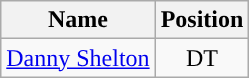<table class="wikitable" style="text-align:center">
<tr>
<th>Name</th>
<th>Position</th>
</tr>
<tr>
<td><a href='#'>Danny Shelton</a></td>
<td>DT</td>
</tr>
</table>
